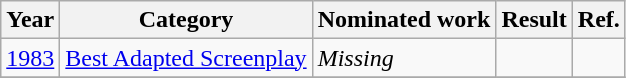<table class="wikitable sortable">
<tr>
<th>Year</th>
<th>Category</th>
<th>Nominated work</th>
<th>Result</th>
<th>Ref.</th>
</tr>
<tr>
<td><a href='#'>1983</a></td>
<td><a href='#'>Best Adapted Screenplay</a></td>
<td><em>Missing</em></td>
<td></td>
<td></td>
</tr>
<tr>
</tr>
</table>
